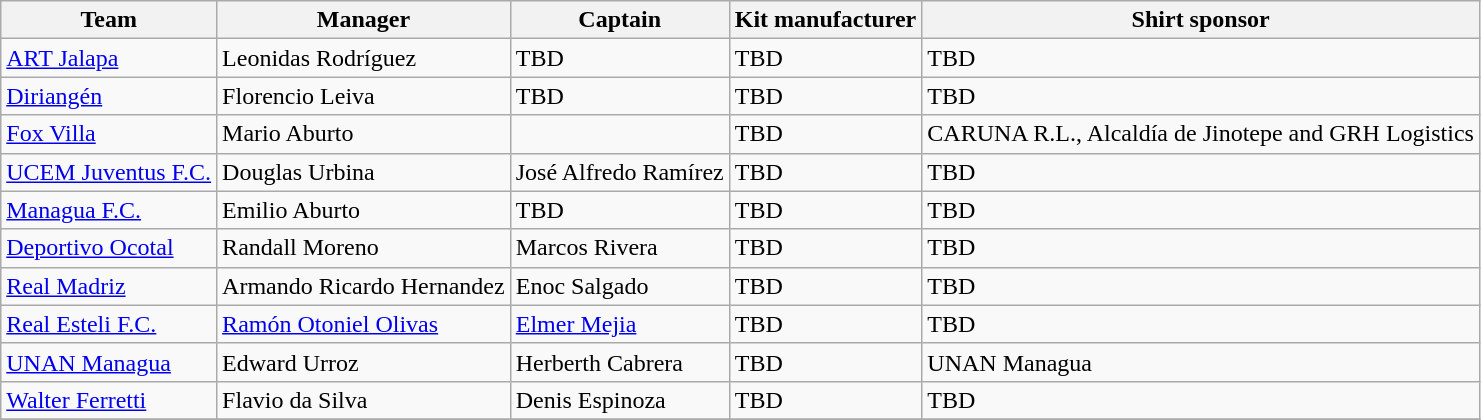<table class="wikitable sortable">
<tr>
<th>Team</th>
<th>Manager</th>
<th>Captain</th>
<th>Kit manufacturer</th>
<th>Shirt sponsor</th>
</tr>
<tr>
<td><a href='#'>ART Jalapa</a></td>
<td> Leonidas Rodríguez</td>
<td>TBD</td>
<td>TBD</td>
<td>TBD</td>
</tr>
<tr>
<td><a href='#'>Diriangén</a></td>
<td> Florencio Leiva</td>
<td>TBD</td>
<td>TBD</td>
<td>TBD</td>
</tr>
<tr>
<td><a href='#'>Fox Villa</a></td>
<td> Mario Aburto</td>
<td></td>
<td>TBD</td>
<td>CARUNA R.L., Alcaldía de Jinotepe and GRH Logistics</td>
</tr>
<tr>
<td><a href='#'>UCEM Juventus F.C.</a></td>
<td> Douglas Urbina</td>
<td> José Alfredo Ramírez</td>
<td>TBD</td>
<td>TBD</td>
</tr>
<tr>
<td><a href='#'>Managua F.C.</a></td>
<td> Emilio Aburto</td>
<td>TBD</td>
<td>TBD</td>
<td>TBD</td>
</tr>
<tr>
<td><a href='#'>Deportivo Ocotal</a></td>
<td> Randall Moreno</td>
<td> Marcos Rivera</td>
<td>TBD</td>
<td>TBD</td>
</tr>
<tr>
<td><a href='#'>Real Madriz</a></td>
<td> Armando Ricardo Hernandez</td>
<td> Enoc Salgado</td>
<td>TBD</td>
<td>TBD</td>
</tr>
<tr>
<td><a href='#'>Real Esteli F.C.</a></td>
<td> <a href='#'>Ramón Otoniel Olivas</a></td>
<td>  <a href='#'>Elmer Mejia</a></td>
<td>TBD</td>
<td>TBD</td>
</tr>
<tr>
<td><a href='#'>UNAN Managua</a></td>
<td> Edward Urroz</td>
<td>  Herberth Cabrera</td>
<td>TBD</td>
<td>UNAN Managua</td>
</tr>
<tr>
<td><a href='#'>Walter Ferretti</a></td>
<td> Flavio da Silva</td>
<td> Denis Espinoza</td>
<td>TBD</td>
<td>TBD</td>
</tr>
<tr>
</tr>
</table>
